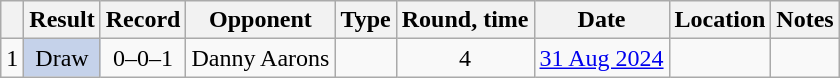<table class="wikitable" style="text-align:center">
<tr>
<th></th>
<th>Result</th>
<th>Record</th>
<th>Opponent</th>
<th>Type</th>
<th>Round, time</th>
<th>Date</th>
<th>Location</th>
<th>Notes</th>
</tr>
<tr>
<td>1</td>
<td style="background:#c5d2ea; color:black; vertical-align:middle; text-align:center; " class="table-draw">Draw</td>
<td>0–0–1</td>
<td style="text-align:left;">Danny Aarons</td>
<td></td>
<td>4</td>
<td><a href='#'>31 Aug 2024</a></td>
<td style="text-align:left;"></td>
<td style="text-align:left;"></td>
</tr>
</table>
